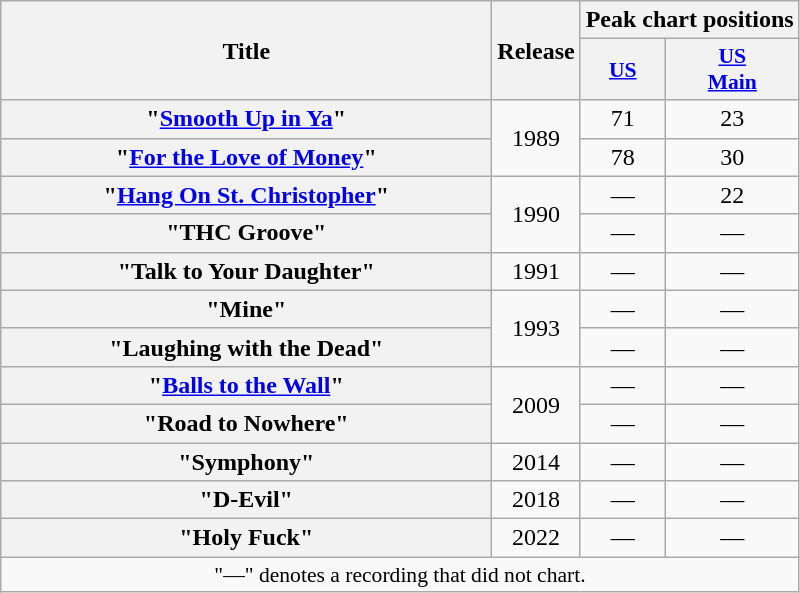<table class="wikitable plainrowheaders" style="text-align:center;">
<tr>
<th scope="col" rowspan="2" style="width:20em;">Title</th>
<th scope="col" rowspan="2">Release</th>
<th colspan="2">Peak chart positions</th>
</tr>
<tr>
<th scope="col" style=font-size:90%;"><a href='#'>US</a></th>
<th scope="col" style=font-size:90%;"><a href='#'>US<br>Main</a></th>
</tr>
<tr>
<th scope="row">"<a href='#'>Smooth Up in Ya</a>"</th>
<td rowspan="2">1989</td>
<td>71</td>
<td>23</td>
</tr>
<tr>
<th scope="row">"<a href='#'>For the Love of Money</a>"</th>
<td>78</td>
<td>30</td>
</tr>
<tr>
<th scope="row">"<a href='#'>Hang On St. Christopher</a>"</th>
<td rowspan="2">1990</td>
<td>—</td>
<td>22</td>
</tr>
<tr>
<th scope="row">"THC Groove"</th>
<td>—</td>
<td>—</td>
</tr>
<tr>
<th scope="row">"Talk to Your Daughter"</th>
<td>1991</td>
<td>—</td>
<td>—</td>
</tr>
<tr>
<th scope="row">"Mine"</th>
<td rowspan="2">1993</td>
<td>—</td>
<td>—</td>
</tr>
<tr>
<th scope="row">"Laughing with the Dead"</th>
<td>—</td>
<td>—</td>
</tr>
<tr>
<th scope="row">"<a href='#'>Balls to the Wall</a>"</th>
<td rowspan="2">2009</td>
<td>—</td>
<td>—</td>
</tr>
<tr>
<th scope="row">"Road to Nowhere"</th>
<td>—</td>
<td>—</td>
</tr>
<tr>
<th scope="row">"Symphony"</th>
<td>2014</td>
<td>—</td>
<td>—</td>
</tr>
<tr>
<th scope="row">"D-Evil"</th>
<td>2018</td>
<td>—</td>
<td>—</td>
</tr>
<tr>
<th scope="row">"Holy Fuck"</th>
<td>2022</td>
<td>—</td>
<td>—</td>
</tr>
<tr>
<td colspan="4" style="font-size:90%">"—" denotes a recording that did not chart.</td>
</tr>
</table>
